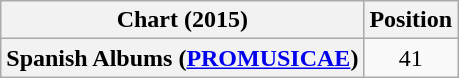<table class="wikitable sortable plainrowheaders" style="text-align:center">
<tr>
<th scope="col">Chart (2015)</th>
<th scope="col">Position</th>
</tr>
<tr>
<th scope="row">Spanish Albums (<a href='#'>PROMUSICAE</a>)</th>
<td>41</td>
</tr>
</table>
